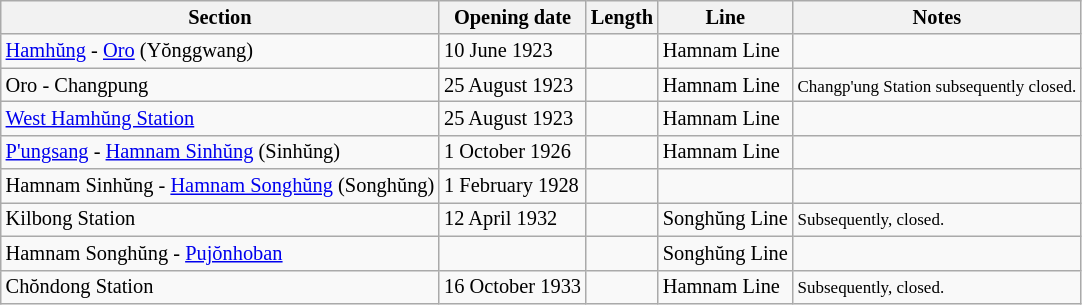<table class="wikitable" style="font-size:85%;">
<tr>
<th>Section</th>
<th>Opening date</th>
<th>Length</th>
<th>Line</th>
<th>Notes</th>
</tr>
<tr>
<td><a href='#'>Hamhŭng</a> - <a href='#'>Oro</a> (Yŏnggwang)</td>
<td>10 June 1923</td>
<td></td>
<td>Hamnam Line</td>
<td></td>
</tr>
<tr>
<td>Oro - Changpung</td>
<td>25 August 1923</td>
<td></td>
<td>Hamnam Line</td>
<td><small>Changp'ung Station subsequently closed.</small></td>
</tr>
<tr>
<td><a href='#'>West Hamhŭng Station</a></td>
<td>25 August 1923</td>
<td></td>
<td>Hamnam Line</td>
<td></td>
</tr>
<tr>
<td><a href='#'>P'ungsang</a> - <a href='#'>Hamnam Sinhŭng</a> (Sinhŭng)</td>
<td>1 October 1926</td>
<td></td>
<td>Hamnam Line</td>
<td></td>
</tr>
<tr>
<td>Hamnam Sinhŭng - <a href='#'>Hamnam Songhŭng</a> (Songhŭng)</td>
<td>1 February 1928</td>
<td></td>
<td></td>
<td></td>
</tr>
<tr>
<td>Kilbong Station</td>
<td>12 April 1932</td>
<td></td>
<td>Songhŭng Line</td>
<td><small>Subsequently, closed.</small></td>
</tr>
<tr>
<td>Hamnam Songhŭng - <a href='#'>Pujŏnhoban</a></td>
<td></td>
<td></td>
<td>Songhŭng Line</td>
<td></td>
</tr>
<tr>
<td>Chŏndong Station</td>
<td>16 October 1933</td>
<td></td>
<td>Hamnam Line</td>
<td><small>Subsequently, closed.</small></td>
</tr>
</table>
